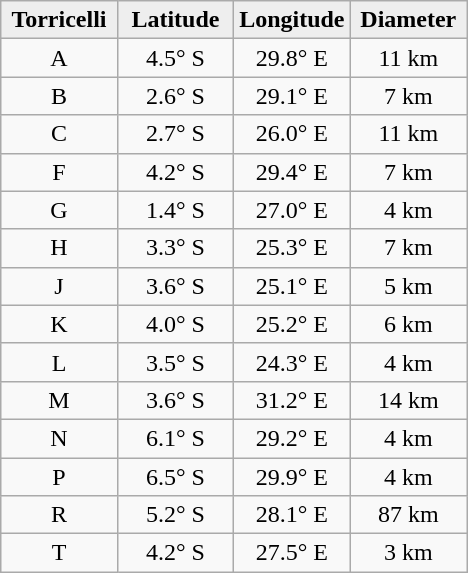<table class="wikitable">
<tr>
<th width="25%" style="background:#eeeeee;">Torricelli</th>
<th width="25%" style="background:#eeeeee;">Latitude</th>
<th width="25%" style="background:#eeeeee;">Longitude</th>
<th width="25%" style="background:#eeeeee;">Diameter</th>
</tr>
<tr>
<td align="center">A</td>
<td align="center">4.5° S</td>
<td align="center">29.8° E</td>
<td align="center">11 km</td>
</tr>
<tr>
<td align="center">B</td>
<td align="center">2.6° S</td>
<td align="center">29.1° E</td>
<td align="center">7 km</td>
</tr>
<tr>
<td align="center">C</td>
<td align="center">2.7° S</td>
<td align="center">26.0° E</td>
<td align="center">11 km</td>
</tr>
<tr>
<td align="center">F</td>
<td align="center">4.2° S</td>
<td align="center">29.4° E</td>
<td align="center">7 km</td>
</tr>
<tr>
<td align="center">G</td>
<td align="center">1.4° S</td>
<td align="center">27.0° E</td>
<td align="center">4 km</td>
</tr>
<tr>
<td align="center">H</td>
<td align="center">3.3° S</td>
<td align="center">25.3° E</td>
<td align="center">7 km</td>
</tr>
<tr>
<td align="center">J</td>
<td align="center">3.6° S</td>
<td align="center">25.1° E</td>
<td align="center">5 km</td>
</tr>
<tr>
<td align="center">K</td>
<td align="center">4.0° S</td>
<td align="center">25.2° E</td>
<td align="center">6 km</td>
</tr>
<tr>
<td align="center">L</td>
<td align="center">3.5° S</td>
<td align="center">24.3° E</td>
<td align="center">4 km</td>
</tr>
<tr>
<td align="center">M</td>
<td align="center">3.6° S</td>
<td align="center">31.2° E</td>
<td align="center">14 km</td>
</tr>
<tr>
<td align="center">N</td>
<td align="center">6.1° S</td>
<td align="center">29.2° E</td>
<td align="center">4 km</td>
</tr>
<tr>
<td align="center">P</td>
<td align="center">6.5° S</td>
<td align="center">29.9° E</td>
<td align="center">4 km</td>
</tr>
<tr>
<td align="center">R</td>
<td align="center">5.2° S</td>
<td align="center">28.1° E</td>
<td align="center">87 km</td>
</tr>
<tr>
<td align="center">T</td>
<td align="center">4.2° S</td>
<td align="center">27.5° E</td>
<td align="center">3 km</td>
</tr>
</table>
